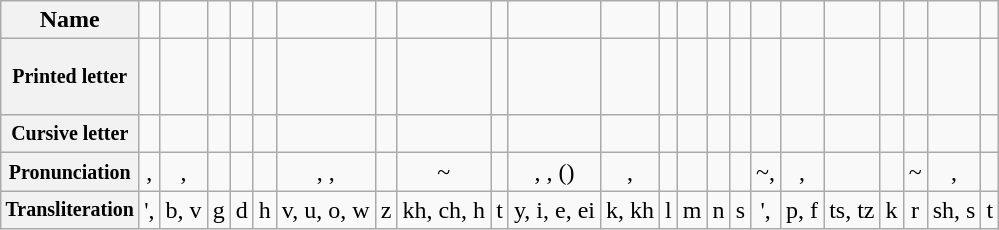<table class="wikitable"  style="text-align:center;" class="wikitable">
<tr>
<th>Name</th>
<td></td>
<td></td>
<td></td>
<td></td>
<td></td>
<td></td>
<td></td>
<td></td>
<td></td>
<td></td>
<td></td>
<td></td>
<td></td>
<td></td>
<td></td>
<td></td>
<td></td>
<td></td>
<td></td>
<td></td>
<td></td>
<td></td>
</tr>
<tr>
<th style="font-size:smaller">Printed letter</th>
<td style="height:40px; font-size:150%; vertical-align:top;"></td>
<td style="height:40px; font-size:150%; vertical-align:top;"></td>
<td style="height:40px; font-size:150%; vertical-align:top;"></td>
<td style="height:40px; font-size:150%; vertical-align:top;"></td>
<td style="height:40px; font-size:150%; vertical-align:top;"></td>
<td style="height:40px; font-size:150%; vertical-align:top;"></td>
<td style="height:40px; font-size:150%; vertical-align:top;"></td>
<td style="height:40px; font-size:150%; vertical-align:top;"></td>
<td style="height:40px; font-size:150%; vertical-align:top;"></td>
<td style="height:40px; font-size:150%; vertical-align:top;"></td>
<td style="height:40px; font-size:150%; vertical-align:top;"><br></td>
<td style="height:40px; font-size:150%; vertical-align:top;"></td>
<td style="height:40px; font-size:150%; vertical-align:top;"><br></td>
<td style="height:40px; font-size:150%; vertical-align:top;"><br></td>
<td style="height:40px; font-size:150%; vertical-align:top;"></td>
<td style="height:40px; font-size:150%; vertical-align:top;"></td>
<td style="height:40px; font-size:150%; vertical-align:top;"><br></td>
<td style="height:40px; font-size:150%; vertical-align:top;"><br></td>
<td style="height:40px; font-size:150%; vertical-align:top;"></td>
<td style="height:40px; font-size:150%; vertical-align:top;"></td>
<td style="height:40px; font-size:150%; vertical-align:top;"></td>
<td style="height:40px; font-size:150%; vertical-align:top;"></td>
</tr>
<tr>
<th style="font-size:smaller">Cursive letter</th>
<td></td>
<td></td>
<td></td>
<td></td>
<td></td>
<td></td>
<td></td>
<td></td>
<td></td>
<td></td>
<td><br></td>
<td></td>
<td><br></td>
<td><br></td>
<td></td>
<td></td>
<td><br></td>
<td><br></td>
<td></td>
<td></td>
<td></td>
<td></td>
</tr>
<tr>
<th style="font-size:smaller">Pronunciation</th>
<td>, </td>
<td>, </td>
<td></td>
<td></td>
<td></td>
<td> , , </td>
<td></td>
<td>~</td>
<td></td>
<td>, , ()</td>
<td>, </td>
<td></td>
<td></td>
<td></td>
<td></td>
<td>~, </td>
<td>, </td>
<td></td>
<td></td>
<td>~</td>
<td>, </td>
<td></td>
</tr>
<tr>
<th style="font-size:smaller">Transliteration</th>
<td>', </td>
<td>b, v</td>
<td>g</td>
<td>d</td>
<td>h</td>
<td>v, u, o, w</td>
<td>z</td>
<td>kh, ch, h</td>
<td>t</td>
<td>y, i, e, ei</td>
<td>k, kh</td>
<td>l</td>
<td>m</td>
<td>n</td>
<td>s</td>
<td>', </td>
<td>p, f</td>
<td>ts, tz</td>
<td>k</td>
<td>r</td>
<td>sh, s</td>
<td>t</td>
</tr>
</table>
